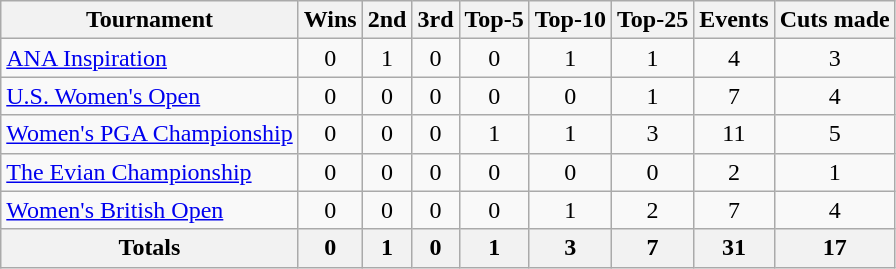<table class=wikitable style=text-align:center>
<tr>
<th>Tournament</th>
<th>Wins</th>
<th>2nd</th>
<th>3rd</th>
<th>Top-5</th>
<th>Top-10</th>
<th>Top-25</th>
<th>Events</th>
<th>Cuts made</th>
</tr>
<tr>
<td align=left><a href='#'>ANA Inspiration</a></td>
<td>0</td>
<td>1</td>
<td>0</td>
<td>0</td>
<td>1</td>
<td>1</td>
<td>4</td>
<td>3</td>
</tr>
<tr>
<td align=left><a href='#'>U.S. Women's Open</a></td>
<td>0</td>
<td>0</td>
<td>0</td>
<td>0</td>
<td>0</td>
<td>1</td>
<td>7</td>
<td>4</td>
</tr>
<tr>
<td align=left><a href='#'>Women's PGA Championship</a></td>
<td>0</td>
<td>0</td>
<td>0</td>
<td>1</td>
<td>1</td>
<td>3</td>
<td>11</td>
<td>5</td>
</tr>
<tr>
<td align=left><a href='#'>The Evian Championship</a></td>
<td>0</td>
<td>0</td>
<td>0</td>
<td>0</td>
<td>0</td>
<td>0</td>
<td>2</td>
<td>1</td>
</tr>
<tr>
<td align=left><a href='#'>Women's British Open</a></td>
<td>0</td>
<td>0</td>
<td>0</td>
<td>0</td>
<td>1</td>
<td>2</td>
<td>7</td>
<td>4</td>
</tr>
<tr>
<th>Totals</th>
<th>0</th>
<th>1</th>
<th>0</th>
<th>1</th>
<th>3</th>
<th>7</th>
<th>31</th>
<th>17</th>
</tr>
</table>
